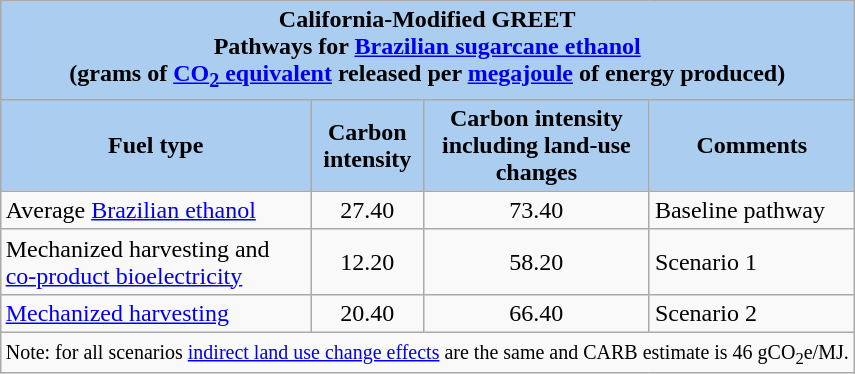<table class="wikitable" style="float: right; text-align:left; margin-left: 10px">
<tr>
<th colspan="4" align=right style="background-color: #abcdef;">California-Modified GREET<br>Pathways for <a href='#'>Brazilian sugarcane ethanol</a> <br>  (grams of <a href='#'>CO<sub>2</sub> equivalent</a> released per <a href='#'>megajoule</a> of energy produced)</th>
</tr>
<tr>
<th style="background-color: #abcdef;">Fuel type</th>
<th style="background-color: #abcdef;">Carbon<br>intensity</th>
<th style="background-color: #abcdef;">Carbon intensity <br> including land-use<br>changes</th>
<th style="background-color: #abcdef;">Comments</th>
</tr>
<tr>
<td>Average <a href='#'>Brazilian ethanol</a></td>
<td style="text-align:center;">27.40</td>
<td style="text-align:center;">73.40</td>
<td>Baseline pathway</td>
</tr>
<tr>
<td>Mechanized harvesting and <br><a href='#'>co-product bioelectricity</a></td>
<td style="text-align:center;">12.20</td>
<td style="text-align:center;">58.20</td>
<td>Scenario 1</td>
</tr>
<tr>
<td><a href='#'>Mechanized harvesting</a></td>
<td style="text-align:center;">20.40</td>
<td style="text-align:center;">66.40</td>
<td>Scenario 2</td>
</tr>
<tr>
<td colspan="4"><small>Note: for all scenarios <a href='#'>indirect land use change effects</a> are the same and CARB estimate is 46 gCO<sub>2</sub>e/MJ.</small></td>
</tr>
</table>
